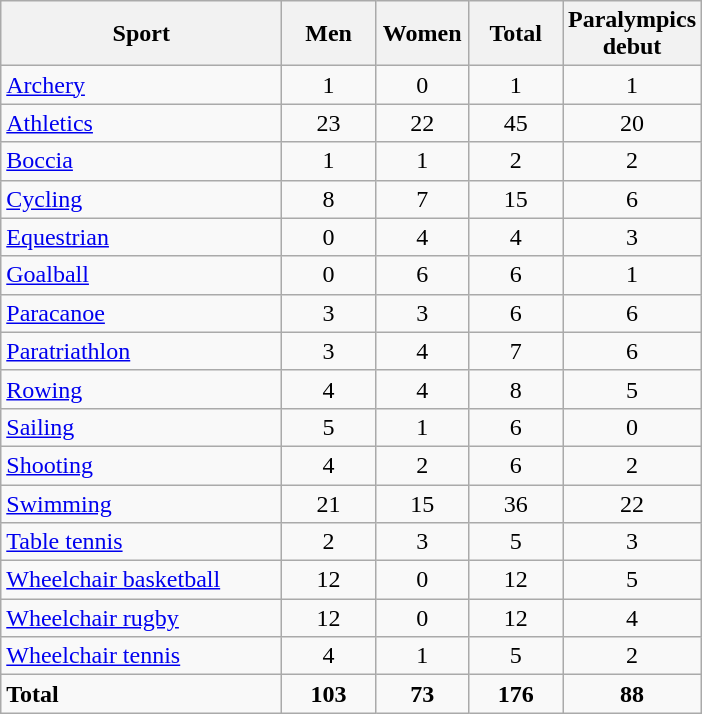<table class="wikitable sortable" style="text-align:center;">
<tr>
<th width=180>Sport</th>
<th width=55>Men</th>
<th width=55>Women</th>
<th width=55>Total</th>
<th width=55>Paralympics <br> debut</th>
</tr>
<tr>
<td align=left><a href='#'>Archery</a></td>
<td>1</td>
<td>0</td>
<td>1</td>
<td>1</td>
</tr>
<tr>
<td align=left><a href='#'>Athletics</a></td>
<td>23</td>
<td>22</td>
<td>45</td>
<td>20</td>
</tr>
<tr>
<td align=left><a href='#'>Boccia</a></td>
<td>1</td>
<td>1</td>
<td>2</td>
<td>2</td>
</tr>
<tr>
<td align=left><a href='#'>Cycling</a></td>
<td>8</td>
<td>7</td>
<td>15</td>
<td>6</td>
</tr>
<tr>
<td align=left><a href='#'>Equestrian</a></td>
<td>0</td>
<td>4</td>
<td>4</td>
<td>3</td>
</tr>
<tr>
<td align=left><a href='#'>Goalball</a></td>
<td>0</td>
<td>6</td>
<td>6</td>
<td>1</td>
</tr>
<tr>
<td align=left><a href='#'>Paracanoe</a></td>
<td>3</td>
<td>3</td>
<td>6</td>
<td>6</td>
</tr>
<tr>
<td align=left><a href='#'>Paratriathlon</a></td>
<td>3</td>
<td>4</td>
<td>7</td>
<td>6</td>
</tr>
<tr>
<td align=left><a href='#'>Rowing</a></td>
<td>4</td>
<td>4</td>
<td>8</td>
<td>5</td>
</tr>
<tr>
<td align=left><a href='#'>Sailing</a></td>
<td>5</td>
<td>1</td>
<td>6</td>
<td>0</td>
</tr>
<tr>
<td align=left><a href='#'>Shooting</a></td>
<td>4</td>
<td>2</td>
<td>6</td>
<td>2</td>
</tr>
<tr>
<td align=left><a href='#'>Swimming</a></td>
<td>21</td>
<td>15</td>
<td>36</td>
<td>22</td>
</tr>
<tr>
<td align=left><a href='#'>Table tennis</a></td>
<td>2</td>
<td>3</td>
<td>5</td>
<td>3</td>
</tr>
<tr>
<td align=left><a href='#'>Wheelchair basketball</a></td>
<td>12</td>
<td>0</td>
<td>12</td>
<td>5</td>
</tr>
<tr>
<td align=left><a href='#'>Wheelchair rugby</a></td>
<td>12</td>
<td>0</td>
<td>12</td>
<td>4</td>
</tr>
<tr>
<td align=left><a href='#'>Wheelchair tennis</a></td>
<td>4</td>
<td>1</td>
<td>5</td>
<td>2</td>
</tr>
<tr>
<td align=left><strong>Total</strong></td>
<td><strong>103</strong></td>
<td><strong>73</strong></td>
<td><strong>176</strong></td>
<td><strong>88</strong></td>
</tr>
</table>
